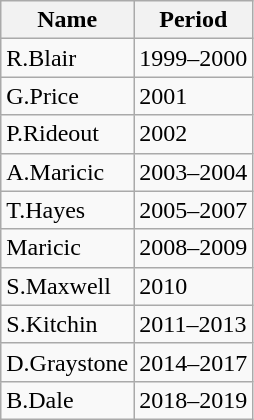<table class="wikitable">
<tr>
<th>Name</th>
<th>Period</th>
</tr>
<tr>
<td>R.Blair</td>
<td>1999–2000</td>
</tr>
<tr>
<td>G.Price</td>
<td>2001</td>
</tr>
<tr>
<td>P.Rideout</td>
<td>2002</td>
</tr>
<tr>
<td>A.Maricic</td>
<td>2003–2004</td>
</tr>
<tr>
<td>T.Hayes</td>
<td>2005–2007</td>
</tr>
<tr>
<td>Maricic</td>
<td>2008–2009</td>
</tr>
<tr>
<td>S.Maxwell</td>
<td>2010</td>
</tr>
<tr>
<td>S.Kitchin</td>
<td>2011–2013</td>
</tr>
<tr>
<td>D.Graystone</td>
<td>2014–2017</td>
</tr>
<tr>
<td>B.Dale</td>
<td>2018–2019</td>
</tr>
</table>
